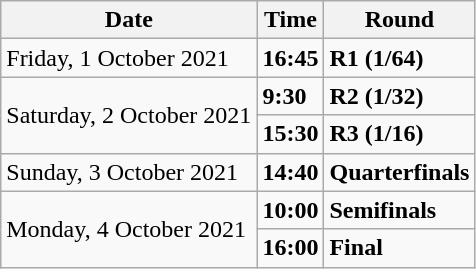<table class="wikitable">
<tr>
<th>Date</th>
<th>Time</th>
<th>Round</th>
</tr>
<tr>
<td>Friday, 1 October 2021</td>
<td><strong>16:45</strong></td>
<td><strong>R1 (1/64)</strong></td>
</tr>
<tr>
<td rowspan=2>Saturday, 2 October 2021</td>
<td><strong>9:30</strong></td>
<td><strong>R2 (1/32)</strong></td>
</tr>
<tr>
<td><strong>15:30</strong></td>
<td><strong>R3 (1/16)</strong></td>
</tr>
<tr>
<td>Sunday, 3 October 2021</td>
<td><strong>14:40</strong></td>
<td><strong>Quarterfinals</strong></td>
</tr>
<tr>
<td rowspan=2>Monday, 4 October 2021</td>
<td><strong>10:00</strong></td>
<td><strong>Semifinals</strong></td>
</tr>
<tr>
<td><strong>16:00</strong></td>
<td><strong>Final</strong></td>
</tr>
</table>
